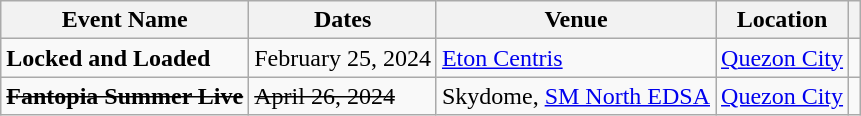<table class="wikitable">
<tr>
<th>Event Name</th>
<th>Dates</th>
<th>Venue</th>
<th>Location</th>
<th></th>
</tr>
<tr>
<td><strong>Locked and Loaded</strong></td>
<td>February 25, 2024</td>
<td><a href='#'>Eton Centris</a></td>
<td><a href='#'>Quezon City</a></td>
<td></td>
</tr>
<tr>
<td><s><strong>Fantopia Summer Live</strong></s></td>
<td><s>April 26, 2024</s></td>
<td>Skydome, <a href='#'>SM North EDSA</a></td>
<td><a href='#'>Quezon City</a></td>
<td></td>
</tr>
</table>
